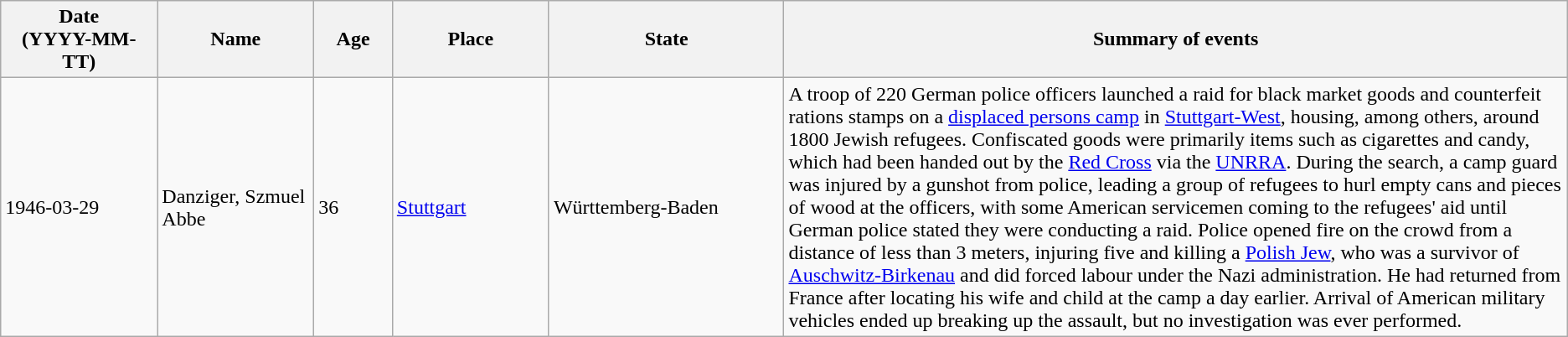<table class="wikitable sortable static-row-numbers static-row-header-text">
<tr>
<th style="width:10%;">Date<br>(YYYY-MM-TT)</th>
<th style="width:10%;">Name</th>
<th style="width:5%;">Age</th>
<th style="width:10%;">Place</th>
<th style="width:15%;">State</th>
<th style="width:50%;">Summary of events</th>
</tr>
<tr>
<td>1946-03-29</td>
<td>Danziger, Szmuel Abbe</td>
<td>36</td>
<td><a href='#'>Stuttgart</a></td>
<td>Württemberg-Baden</td>
<td>A troop of 220 German police officers launched a raid for black market goods and counterfeit rations stamps on a <a href='#'>displaced persons camp</a> in <a href='#'>Stuttgart-West</a>, housing, among others, around 1800 Jewish refugees. Confiscated goods were primarily items such as cigarettes and candy, which had been handed out by the <a href='#'>Red Cross</a> via the <a href='#'>UNRRA</a>. During the search, a camp guard was injured by a gunshot from police, leading a group of refugees to hurl empty cans and pieces of wood at the officers, with some American servicemen coming to the refugees' aid until German police stated they were conducting a raid. Police opened fire on the crowd from a distance of less than 3 meters, injuring five and killing a <a href='#'>Polish Jew</a>, who was a survivor of <a href='#'>Auschwitz-Birkenau</a> and did forced labour under the Nazi administration. He had returned from France after locating his wife and child at the camp a day earlier. Arrival of American military vehicles ended up breaking up the assault, but no investigation was ever performed.</td>
</tr>
</table>
